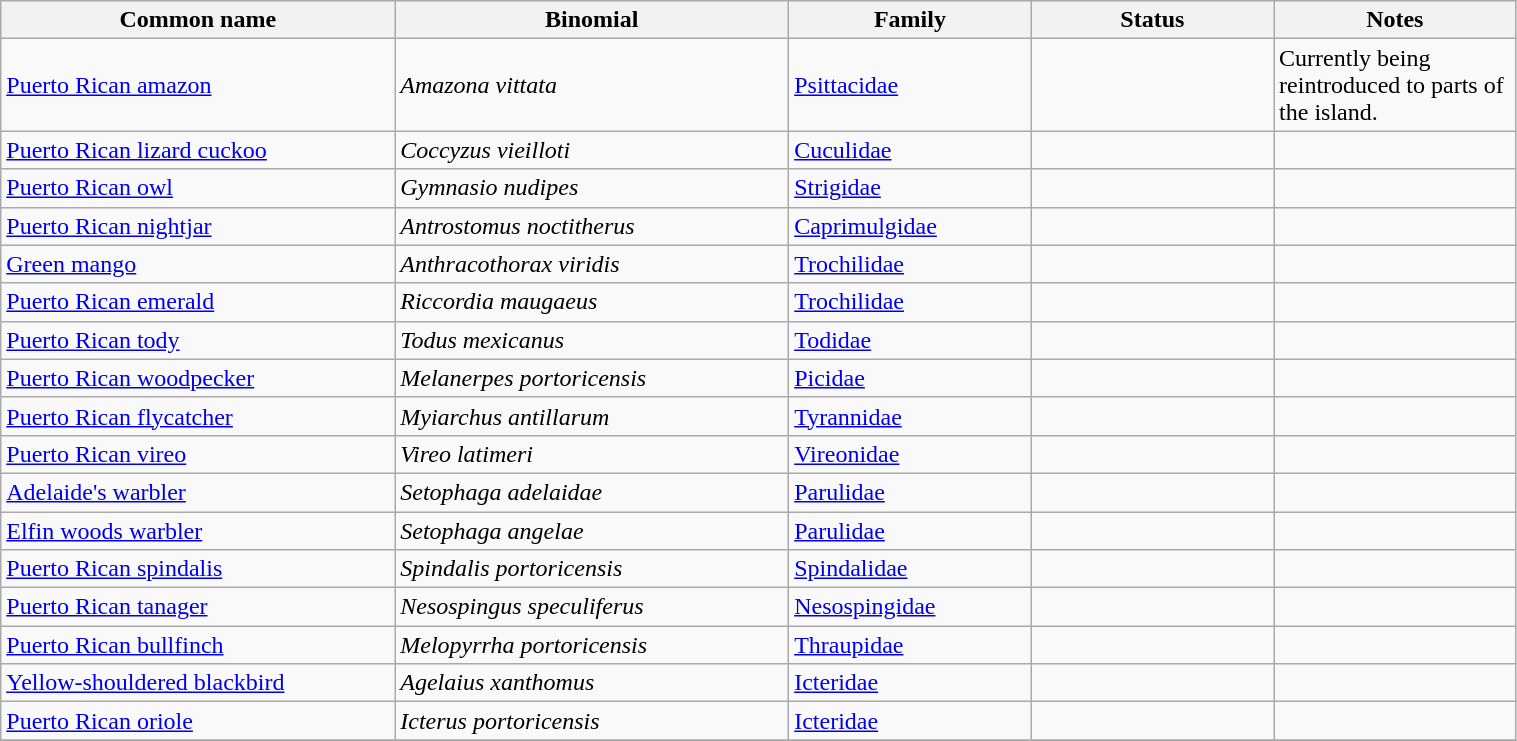<table width=80% class="wikitable">
<tr>
<th width=26%>Common name</th>
<th width=26%>Binomial</th>
<th width=16%>Family</th>
<th width=16%>Status</th>
<th width=16%>Notes</th>
</tr>
<tr>
<td><a href='#'>Puerto Rican amazon</a></td>
<td><em>Amazona vittata</em></td>
<td><a href='#'>Psittacidae</a></td>
<td></td>
<td>Currently being reintroduced to parts of the island.</td>
</tr>
<tr>
<td><a href='#'>Puerto Rican lizard cuckoo</a></td>
<td><em>Coccyzus vieilloti</em></td>
<td><a href='#'>Cuculidae</a></td>
<td></td>
<td></td>
</tr>
<tr>
<td><a href='#'>Puerto Rican owl</a></td>
<td><em>Gymnasio nudipes</em></td>
<td><a href='#'>Strigidae</a></td>
<td></td>
<td></td>
</tr>
<tr>
<td><a href='#'>Puerto Rican nightjar</a></td>
<td><em>Antrostomus noctitherus</em></td>
<td><a href='#'>Caprimulgidae</a></td>
<td></td>
<td></td>
</tr>
<tr>
<td><a href='#'>Green mango</a></td>
<td><em>Anthracothorax viridis</em></td>
<td><a href='#'>Trochilidae</a></td>
<td></td>
<td></td>
</tr>
<tr>
<td><a href='#'>Puerto Rican emerald</a></td>
<td><em>Riccordia maugaeus</em></td>
<td><a href='#'>Trochilidae</a></td>
<td></td>
<td></td>
</tr>
<tr>
<td><a href='#'>Puerto Rican tody</a></td>
<td><em>Todus mexicanus</em></td>
<td><a href='#'>Todidae</a></td>
<td></td>
<td></td>
</tr>
<tr>
<td><a href='#'>Puerto Rican woodpecker</a></td>
<td><em>Melanerpes portoricensis</em></td>
<td><a href='#'>Picidae</a></td>
<td></td>
<td></td>
</tr>
<tr>
<td><a href='#'>Puerto Rican flycatcher</a></td>
<td><em>Myiarchus antillarum</em></td>
<td><a href='#'>Tyrannidae</a></td>
<td></td>
<td></td>
</tr>
<tr>
<td><a href='#'>Puerto Rican vireo</a></td>
<td><em>Vireo latimeri</em></td>
<td><a href='#'>Vireonidae</a></td>
<td></td>
<td></td>
</tr>
<tr>
<td><a href='#'>Adelaide's warbler</a></td>
<td><em>Setophaga adelaidae</em></td>
<td><a href='#'>Parulidae</a></td>
<td></td>
<td></td>
</tr>
<tr>
<td><a href='#'>Elfin woods warbler</a></td>
<td><em>Setophaga angelae</em></td>
<td><a href='#'>Parulidae</a></td>
<td></td>
<td></td>
</tr>
<tr>
<td><a href='#'>Puerto Rican spindalis</a></td>
<td><em>Spindalis portoricensis</em></td>
<td><a href='#'>Spindalidae</a></td>
<td></td>
<td></td>
</tr>
<tr>
<td><a href='#'>Puerto Rican tanager</a></td>
<td><em>Nesospingus speculiferus</em></td>
<td><a href='#'>Nesospingidae</a></td>
<td></td>
<td></td>
</tr>
<tr>
<td><a href='#'>Puerto Rican bullfinch</a></td>
<td><em>Melopyrrha portoricensis</em></td>
<td><a href='#'>Thraupidae</a></td>
<td></td>
<td></td>
</tr>
<tr>
<td><a href='#'>Yellow-shouldered blackbird</a></td>
<td><em>Agelaius xanthomus</em></td>
<td><a href='#'>Icteridae</a></td>
<td></td>
<td></td>
</tr>
<tr>
<td><a href='#'>Puerto Rican oriole</a></td>
<td><em>Icterus portoricensis</em></td>
<td><a href='#'>Icteridae</a></td>
<td></td>
<td></td>
</tr>
<tr>
</tr>
</table>
